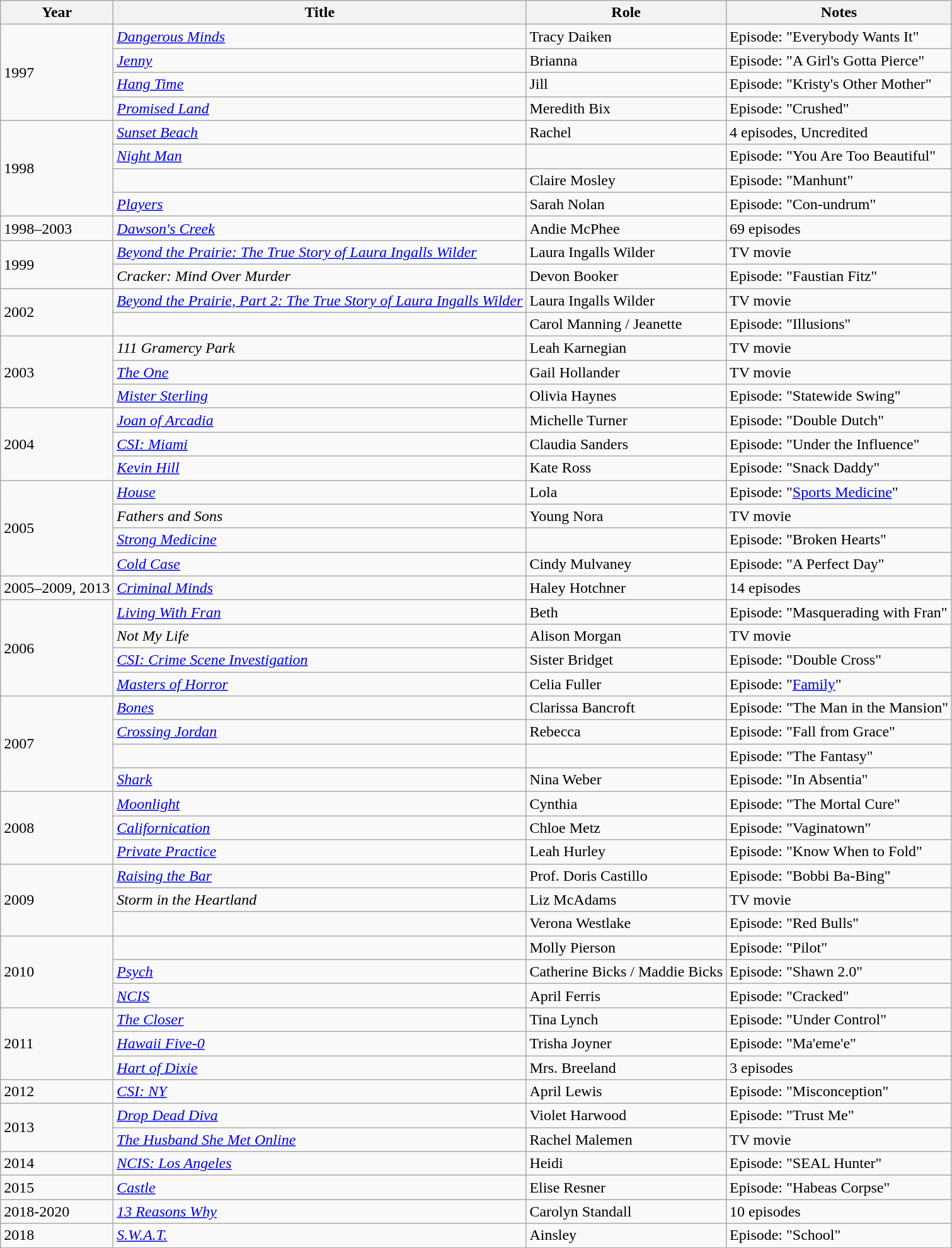<table class="wikitable sortable">
<tr>
<th>Year</th>
<th>Title</th>
<th>Role</th>
<th class="unsortable">Notes</th>
</tr>
<tr>
<td rowspan="4">1997</td>
<td><em><a href='#'>Dangerous Minds</a></em></td>
<td>Tracy Daiken</td>
<td>Episode: "Everybody Wants It"</td>
</tr>
<tr>
<td><em><a href='#'>Jenny</a></em></td>
<td>Brianna</td>
<td>Episode: "A Girl's Gotta Pierce"</td>
</tr>
<tr>
<td><em><a href='#'>Hang Time</a></em></td>
<td>Jill</td>
<td>Episode: "Kristy's Other Mother"</td>
</tr>
<tr>
<td><em><a href='#'>Promised Land</a></em></td>
<td>Meredith Bix</td>
<td>Episode: "Crushed"</td>
</tr>
<tr>
<td rowspan="4">1998</td>
<td><em><a href='#'>Sunset Beach</a></em></td>
<td>Rachel</td>
<td>4 episodes, Uncredited</td>
</tr>
<tr>
<td><em><a href='#'>Night Man</a></em></td>
<td></td>
<td>Episode: "You Are Too Beautiful"</td>
</tr>
<tr>
<td><em></em></td>
<td>Claire Mosley</td>
<td>Episode: "Manhunt"</td>
</tr>
<tr>
<td><em><a href='#'>Players</a></em></td>
<td>Sarah Nolan</td>
<td>Episode: "Con-undrum"</td>
</tr>
<tr>
<td>1998–2003</td>
<td><em><a href='#'>Dawson's Creek</a></em></td>
<td>Andie McPhee</td>
<td>69 episodes</td>
</tr>
<tr>
<td rowspan="2">1999</td>
<td><em><a href='#'>Beyond the Prairie: The True Story of Laura Ingalls Wilder</a></em></td>
<td>Laura Ingalls Wilder</td>
<td>TV movie</td>
</tr>
<tr>
<td><em>Cracker: Mind Over Murder</em></td>
<td>Devon Booker</td>
<td>Episode: "Faustian Fitz"</td>
</tr>
<tr>
<td rowspan="2">2002</td>
<td><em><a href='#'>Beyond the Prairie, Part 2: The True Story of Laura Ingalls Wilder</a></em></td>
<td>Laura Ingalls Wilder</td>
<td>TV movie</td>
</tr>
<tr>
<td><em></em></td>
<td>Carol Manning / Jeanette</td>
<td>Episode: "Illusions"</td>
</tr>
<tr>
<td rowspan="3">2003</td>
<td><em>111 Gramercy Park</em></td>
<td>Leah Karnegian</td>
<td>TV movie</td>
</tr>
<tr>
<td><em><a href='#'>The One</a></em></td>
<td>Gail Hollander</td>
<td>TV movie</td>
</tr>
<tr>
<td><em><a href='#'>Mister Sterling</a></em></td>
<td>Olivia Haynes</td>
<td>Episode: "Statewide Swing"</td>
</tr>
<tr>
<td rowspan="3">2004</td>
<td><em><a href='#'>Joan of Arcadia</a></em></td>
<td>Michelle Turner</td>
<td>Episode: "Double Dutch"</td>
</tr>
<tr>
<td><em><a href='#'>CSI: Miami</a></em></td>
<td>Claudia Sanders</td>
<td>Episode: "Under the Influence"</td>
</tr>
<tr>
<td><em><a href='#'>Kevin Hill</a></em></td>
<td>Kate Ross</td>
<td>Episode: "Snack Daddy"</td>
</tr>
<tr>
<td rowspan="4">2005</td>
<td><em><a href='#'>House</a></em></td>
<td>Lola</td>
<td>Episode: "<a href='#'>Sports Medicine</a>"</td>
</tr>
<tr>
<td><em>Fathers and Sons</em></td>
<td>Young Nora</td>
<td>TV movie</td>
</tr>
<tr>
<td><em><a href='#'>Strong Medicine</a></em></td>
<td></td>
<td>Episode: "Broken Hearts"</td>
</tr>
<tr>
<td><em><a href='#'>Cold Case</a></em></td>
<td>Cindy Mulvaney</td>
<td>Episode: "A Perfect Day"</td>
</tr>
<tr>
<td>2005–2009, 2013</td>
<td><em><a href='#'>Criminal Minds</a></em></td>
<td>Haley Hotchner</td>
<td>14 episodes</td>
</tr>
<tr>
<td rowspan="4">2006</td>
<td><em><a href='#'>Living With Fran</a></em></td>
<td>Beth</td>
<td>Episode: "Masquerading with Fran"</td>
</tr>
<tr>
<td><em>Not My Life</em></td>
<td>Alison Morgan</td>
<td>TV movie</td>
</tr>
<tr>
<td><em><a href='#'>CSI: Crime Scene Investigation</a></em></td>
<td>Sister Bridget</td>
<td>Episode: "Double Cross"</td>
</tr>
<tr>
<td><em><a href='#'>Masters of Horror</a></em></td>
<td>Celia Fuller</td>
<td>Episode: "<a href='#'>Family</a>"</td>
</tr>
<tr>
<td rowspan="4">2007</td>
<td><em><a href='#'>Bones</a></em></td>
<td>Clarissa Bancroft</td>
<td>Episode: "The Man in the Mansion"</td>
</tr>
<tr>
<td><em><a href='#'>Crossing Jordan</a></em></td>
<td>Rebecca</td>
<td>Episode: "Fall from Grace"</td>
</tr>
<tr>
<td><em></em></td>
<td></td>
<td>Episode: "The Fantasy"</td>
</tr>
<tr>
<td><em><a href='#'>Shark</a></em></td>
<td>Nina Weber</td>
<td>Episode: "In Absentia"</td>
</tr>
<tr>
<td rowspan="3">2008</td>
<td><em><a href='#'>Moonlight</a></em></td>
<td>Cynthia</td>
<td>Episode: "The Mortal Cure"</td>
</tr>
<tr>
<td><em><a href='#'>Californication</a></em></td>
<td>Chloe Metz</td>
<td>Episode: "Vaginatown"</td>
</tr>
<tr>
<td><em><a href='#'>Private Practice</a></em></td>
<td>Leah Hurley</td>
<td>Episode: "Know When to Fold"</td>
</tr>
<tr>
<td rowspan="3">2009</td>
<td><em><a href='#'>Raising the Bar</a></em></td>
<td>Prof. Doris Castillo</td>
<td>Episode: "Bobbi Ba-Bing"</td>
</tr>
<tr>
<td><em>Storm in the Heartland</em></td>
<td>Liz McAdams</td>
<td>TV movie</td>
</tr>
<tr>
<td><em></em></td>
<td>Verona Westlake</td>
<td>Episode: "Red Bulls"</td>
</tr>
<tr>
<td rowspan="3">2010</td>
<td><em></em></td>
<td>Molly Pierson</td>
<td>Episode: "Pilot"</td>
</tr>
<tr>
<td><em><a href='#'>Psych</a></em></td>
<td>Catherine Bicks / Maddie Bicks</td>
<td>Episode: "Shawn 2.0"</td>
</tr>
<tr>
<td><em><a href='#'>NCIS</a></em></td>
<td>April Ferris</td>
<td>Episode: "Cracked"</td>
</tr>
<tr>
<td rowspan="3">2011</td>
<td><em><a href='#'>The Closer</a></em></td>
<td>Tina Lynch</td>
<td>Episode: "Under Control"</td>
</tr>
<tr>
<td><em><a href='#'>Hawaii Five-0</a></em></td>
<td>Trisha Joyner</td>
<td>Episode: "Ma'eme'e"</td>
</tr>
<tr>
<td><em><a href='#'>Hart of Dixie</a></em></td>
<td>Mrs. Breeland</td>
<td>3 episodes</td>
</tr>
<tr>
<td>2012</td>
<td><em><a href='#'>CSI: NY</a></em></td>
<td>April Lewis</td>
<td>Episode: "Misconception"</td>
</tr>
<tr>
<td rowspan="2">2013</td>
<td><em><a href='#'>Drop Dead Diva</a></em></td>
<td>Violet Harwood</td>
<td>Episode: "Trust Me"</td>
</tr>
<tr>
<td><em><a href='#'>The Husband She Met Online</a></em></td>
<td>Rachel Malemen</td>
<td>TV movie</td>
</tr>
<tr>
<td>2014</td>
<td><em><a href='#'>NCIS: Los Angeles</a></em></td>
<td>Heidi</td>
<td>Episode: "SEAL Hunter"</td>
</tr>
<tr>
<td>2015</td>
<td><em><a href='#'>Castle</a></em></td>
<td>Elise Resner</td>
<td>Episode: "Habeas Corpse"</td>
</tr>
<tr>
<td>2018-2020</td>
<td><em><a href='#'>13 Reasons Why</a></em></td>
<td>Carolyn Standall</td>
<td>10 episodes</td>
</tr>
<tr>
<td>2018</td>
<td><em><a href='#'>S.W.A.T.</a></em></td>
<td>Ainsley</td>
<td>Episode: "School"</td>
</tr>
</table>
